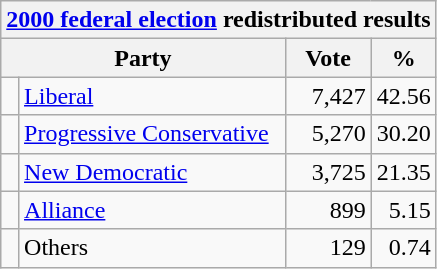<table class="wikitable">
<tr>
<th colspan="4"><a href='#'>2000 federal election</a> redistributed results</th>
</tr>
<tr>
<th bgcolor="#DDDDFF" width="130px" colspan="2">Party</th>
<th bgcolor="#DDDDFF" width="50px">Vote</th>
<th bgcolor="#DDDDFF" width="30px">%</th>
</tr>
<tr>
<td> </td>
<td><a href='#'>Liberal</a></td>
<td align=right>7,427</td>
<td align=right>42.56</td>
</tr>
<tr>
<td> </td>
<td><a href='#'>Progressive Conservative</a></td>
<td align=right>5,270</td>
<td align=right>30.20</td>
</tr>
<tr>
<td> </td>
<td><a href='#'>New Democratic</a></td>
<td align=right>3,725</td>
<td align=right>21.35</td>
</tr>
<tr>
<td> </td>
<td><a href='#'>Alliance</a></td>
<td align=right>899</td>
<td align=right>5.15</td>
</tr>
<tr>
<td> </td>
<td>Others</td>
<td align=right>129</td>
<td align=right>0.74</td>
</tr>
</table>
